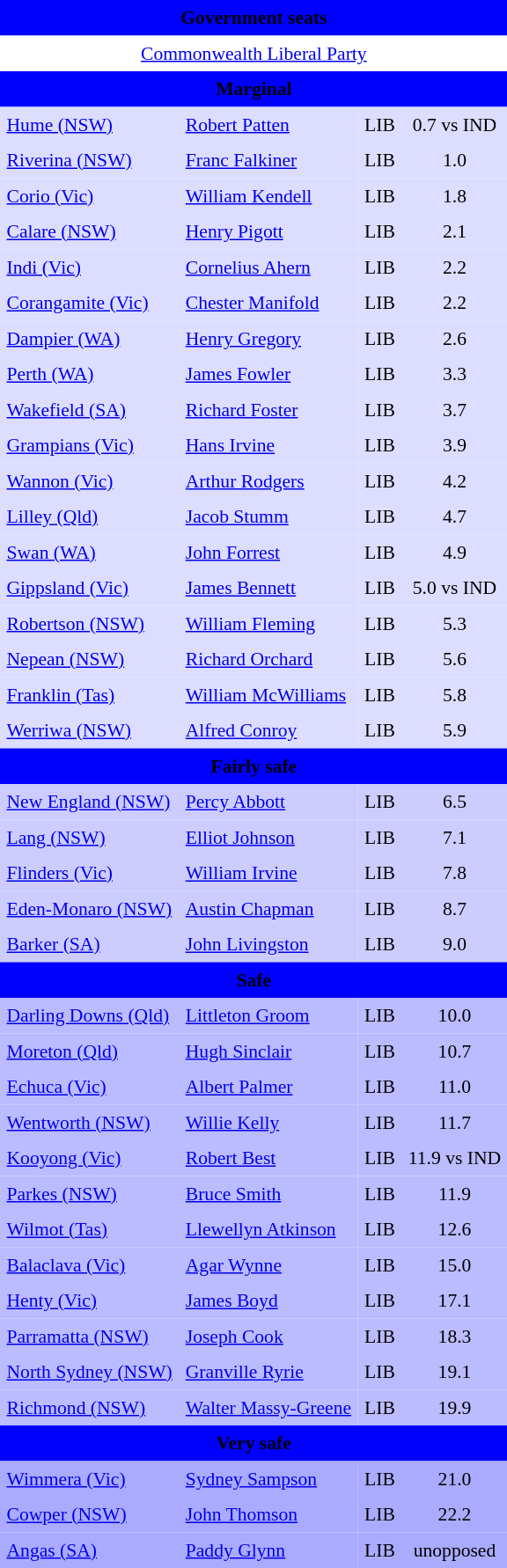<table class="toccolours" align="left" cellpadding="5" cellspacing="0" style="margin-right: .5em; margin-top: .4em;font-size: 90%;">
<tr>
<td COLSPAN=4 align="center" bgcolor="blue"><span><strong>Government seats</strong></span></td>
</tr>
<tr>
<td style="background-color:white" colspan=4 align="center"><a href='#'>Commonwealth Liberal Party</a></td>
</tr>
<tr>
<td COLSPAN=4 align="center" bgcolor="blue"><span><strong>Marginal</strong></span></td>
</tr>
<tr>
<td align="left" bgcolor="DDDDFF"><a href='#'>Hume (NSW)</a></td>
<td align="left" bgcolor="DDDDFF"><a href='#'>Robert Patten</a></td>
<td align="left" bgcolor="DDDDFF">LIB</td>
<td align="center" bgcolor="DDDDFF">0.7 vs IND</td>
</tr>
<tr>
<td align="left" bgcolor="DDDDFF"><a href='#'>Riverina (NSW)</a></td>
<td align="left" bgcolor="DDDDFF"><a href='#'>Franc Falkiner</a></td>
<td align="left" bgcolor="DDDDFF">LIB</td>
<td align="center" bgcolor="DDDDFF">1.0</td>
</tr>
<tr>
<td align="left" bgcolor="DDDDFF"><a href='#'>Corio (Vic)</a></td>
<td align="left" bgcolor="DDDDFF"><a href='#'>William Kendell</a></td>
<td align="left" bgcolor="DDDDFF">LIB</td>
<td align="center" bgcolor="DDDDFF">1.8</td>
</tr>
<tr>
<td align="left" bgcolor="DDDDFF"><a href='#'>Calare (NSW)</a></td>
<td align="left" bgcolor="DDDDFF"><a href='#'>Henry Pigott</a></td>
<td align="left" bgcolor="DDDDFF">LIB</td>
<td align="center" bgcolor="DDDDFF">2.1</td>
</tr>
<tr>
<td align="left" bgcolor="DDDDFF"><a href='#'>Indi (Vic)</a></td>
<td align="left" bgcolor="DDDDFF"><a href='#'>Cornelius Ahern</a></td>
<td align="left" bgcolor="DDDDFF">LIB</td>
<td align="center" bgcolor="DDDDFF">2.2</td>
</tr>
<tr>
<td align="left" bgcolor="DDDDFF"><a href='#'>Corangamite (Vic)</a></td>
<td align="left" bgcolor="DDDDFF"><a href='#'>Chester Manifold</a></td>
<td align="left" bgcolor="DDDDFF">LIB</td>
<td align="center" bgcolor="DDDDFF">2.2</td>
</tr>
<tr>
<td align="left" bgcolor="DDDDFF"><a href='#'>Dampier (WA)</a></td>
<td align="left" bgcolor="DDDDFF"><a href='#'>Henry Gregory</a></td>
<td align="left" bgcolor="DDDDFF">LIB</td>
<td align="center" bgcolor="DDDDFF">2.6</td>
</tr>
<tr>
<td align="left" bgcolor="DDDDFF"><a href='#'>Perth (WA)</a></td>
<td align="left" bgcolor="DDDDFF"><a href='#'>James Fowler</a></td>
<td align="left" bgcolor="DDDDFF">LIB</td>
<td align="center" bgcolor="DDDDFF">3.3</td>
</tr>
<tr>
<td align="left" bgcolor="DDDDFF"><a href='#'>Wakefield (SA)</a></td>
<td align="left" bgcolor="DDDDFF"><a href='#'>Richard Foster</a></td>
<td align="left" bgcolor="DDDDFF">LIB</td>
<td align="center" bgcolor="DDDDFF">3.7</td>
</tr>
<tr>
<td align="left" bgcolor="DDDDFF"><a href='#'>Grampians (Vic)</a></td>
<td align="left" bgcolor="DDDDFF"><a href='#'>Hans Irvine</a></td>
<td align="left" bgcolor="DDDDFF">LIB</td>
<td align="center" bgcolor="DDDDFF">3.9</td>
</tr>
<tr>
<td align="left" bgcolor="DDDDFF"><a href='#'>Wannon (Vic)</a></td>
<td align="left" bgcolor="DDDDFF"><a href='#'>Arthur Rodgers</a></td>
<td align="left" bgcolor="DDDDFF">LIB</td>
<td align="center" bgcolor="DDDDFF">4.2</td>
</tr>
<tr>
<td align="left" bgcolor="DDDDFF"><a href='#'>Lilley (Qld)</a></td>
<td align="left" bgcolor="DDDDFF"><a href='#'>Jacob Stumm</a></td>
<td align="left" bgcolor="DDDDFF">LIB</td>
<td align="center" bgcolor="DDDDFF">4.7</td>
</tr>
<tr>
<td align="left" bgcolor="DDDDFF"><a href='#'>Swan (WA)</a></td>
<td align="left" bgcolor="DDDDFF"><a href='#'>John Forrest</a></td>
<td align="left" bgcolor="DDDDFF">LIB</td>
<td align="center" bgcolor="DDDDFF">4.9</td>
</tr>
<tr>
<td align="left" bgcolor="DDDDFF"><a href='#'>Gippsland (Vic)</a></td>
<td align="left" bgcolor="DDDDFF"><a href='#'>James Bennett</a></td>
<td align="left" bgcolor="DDDDFF">LIB</td>
<td align="center" bgcolor="DDDDFF">5.0 vs IND</td>
</tr>
<tr>
<td align="left" bgcolor="DDDDFF"><a href='#'>Robertson (NSW)</a></td>
<td align="left" bgcolor="DDDDFF"><a href='#'>William Fleming</a></td>
<td align="left" bgcolor="DDDDFF">LIB</td>
<td align="center" bgcolor="DDDDFF">5.3</td>
</tr>
<tr>
<td align="left" bgcolor="DDDDFF"><a href='#'>Nepean (NSW)</a></td>
<td align="left" bgcolor="DDDDFF"><a href='#'>Richard Orchard</a></td>
<td align="left" bgcolor="DDDDFF">LIB</td>
<td align="center" bgcolor="DDDDFF">5.6</td>
</tr>
<tr>
<td align="left" bgcolor="DDDDFF"><a href='#'>Franklin (Tas)</a></td>
<td align="left" bgcolor="DDDDFF"><a href='#'>William McWilliams</a></td>
<td align="left" bgcolor="DDDDFF">LIB</td>
<td align="center" bgcolor="DDDDFF">5.8</td>
</tr>
<tr>
<td align="left" bgcolor="DDDDFF"><a href='#'>Werriwa (NSW)</a></td>
<td align="left" bgcolor="DDDDFF"><a href='#'>Alfred Conroy</a></td>
<td align="left" bgcolor="DDDDFF">LIB</td>
<td align="center" bgcolor="DDDDFF">5.9</td>
</tr>
<tr>
<td COLSPAN=4 align="center" bgcolor="blue"><span><strong>Fairly safe</strong></span></td>
</tr>
<tr>
<td align="left" bgcolor="CCCCFF"><a href='#'>New England (NSW)</a></td>
<td align="left" bgcolor="CCCCFF"><a href='#'>Percy Abbott</a></td>
<td align="left" bgcolor="CCCCFF">LIB</td>
<td align="center" bgcolor="CCCCFF">6.5</td>
</tr>
<tr>
<td align="left" bgcolor="CCCCFF"><a href='#'>Lang (NSW)</a></td>
<td align="left" bgcolor="CCCCFF"><a href='#'>Elliot Johnson</a></td>
<td align="left" bgcolor="CCCCFF">LIB</td>
<td align="center" bgcolor="CCCCFF">7.1</td>
</tr>
<tr>
<td align="left" bgcolor="CCCCFF"><a href='#'>Flinders (Vic)</a></td>
<td align="left" bgcolor="CCCCFF"><a href='#'>William Irvine</a></td>
<td align="left" bgcolor="CCCCFF">LIB</td>
<td align="center" bgcolor="CCCCFF">7.8</td>
</tr>
<tr>
<td align="left" bgcolor="CCCCFF"><a href='#'>Eden-Monaro (NSW)</a></td>
<td align="left" bgcolor="CCCCFF"><a href='#'>Austin Chapman</a></td>
<td align="left" bgcolor="CCCCFF">LIB</td>
<td align="center" bgcolor="CCCCFF">8.7</td>
</tr>
<tr>
<td align="left" bgcolor="CCCCFF"><a href='#'>Barker (SA)</a></td>
<td align="left" bgcolor="CCCCFF"><a href='#'>John Livingston</a></td>
<td align="left" bgcolor="CCCCFF">LIB</td>
<td align="center" bgcolor="CCCCFF">9.0</td>
</tr>
<tr>
<td COLSPAN=4 align="center" bgcolor="blue"><span><strong>Safe</strong></span></td>
</tr>
<tr>
<td align="left" bgcolor="BBBBFF"><a href='#'>Darling Downs (Qld)</a></td>
<td align="left" bgcolor="BBBBFF"><a href='#'>Littleton Groom</a></td>
<td align="left" bgcolor="BBBBFF">LIB</td>
<td align="center" bgcolor="BBBBFF">10.0</td>
</tr>
<tr>
<td align="left" bgcolor="BBBBFF"><a href='#'>Moreton (Qld)</a></td>
<td align="left" bgcolor="BBBBFF"><a href='#'>Hugh Sinclair</a></td>
<td align="left" bgcolor="BBBBFF">LIB</td>
<td align="center" bgcolor="BBBBFF">10.7</td>
</tr>
<tr>
<td align="left" bgcolor="BBBBFF"><a href='#'>Echuca (Vic)</a></td>
<td align="left" bgcolor="BBBBFF"><a href='#'>Albert Palmer</a></td>
<td align="left" bgcolor="BBBBFF">LIB</td>
<td align="center" bgcolor="BBBBFF">11.0</td>
</tr>
<tr>
<td align="left" bgcolor="BBBBFF"><a href='#'>Wentworth (NSW)</a></td>
<td align="left" bgcolor="BBBBFF"><a href='#'>Willie Kelly</a></td>
<td align="left" bgcolor="BBBBFF">LIB</td>
<td align="center" bgcolor="BBBBFF">11.7</td>
</tr>
<tr>
<td align="left" bgcolor="BBBBFF"><a href='#'>Kooyong (Vic)</a></td>
<td align="left" bgcolor="BBBBFF"><a href='#'>Robert Best</a></td>
<td align="left" bgcolor="BBBBFF">LIB</td>
<td align="center" bgcolor="BBBBFF">11.9 vs IND</td>
</tr>
<tr>
<td align="left" bgcolor="BBBBFF"><a href='#'>Parkes (NSW)</a></td>
<td align="left" bgcolor="BBBBFF"><a href='#'>Bruce Smith</a></td>
<td align="left" bgcolor="BBBBFF">LIB</td>
<td align="center" bgcolor="BBBBFF">11.9</td>
</tr>
<tr>
<td align="left" bgcolor="BBBBFF"><a href='#'>Wilmot (Tas)</a></td>
<td align="left" bgcolor="BBBBFF"><a href='#'>Llewellyn Atkinson</a></td>
<td align="left" bgcolor="BBBBFF">LIB</td>
<td align="center" bgcolor="BBBBFF">12.6</td>
</tr>
<tr>
<td align="left" bgcolor="BBBBFF"><a href='#'>Balaclava (Vic)</a></td>
<td align="left" bgcolor="BBBBFF"><a href='#'>Agar Wynne</a></td>
<td align="left" bgcolor="BBBBFF">LIB</td>
<td align="center" bgcolor="BBBBFF">15.0</td>
</tr>
<tr>
<td align="left" bgcolor="BBBBFF"><a href='#'>Henty (Vic)</a></td>
<td align="left" bgcolor="BBBBFF"><a href='#'>James Boyd</a></td>
<td align="left" bgcolor="BBBBFF">LIB</td>
<td align="center" bgcolor="BBBBFF">17.1</td>
</tr>
<tr>
<td align="left" bgcolor="BBBBFF"><a href='#'>Parramatta (NSW)</a></td>
<td align="left" bgcolor="BBBBFF"><a href='#'>Joseph Cook</a></td>
<td align="left" bgcolor="BBBBFF">LIB</td>
<td align="center" bgcolor="BBBBFF">18.3</td>
</tr>
<tr>
<td align="left" bgcolor="BBBBFF"><a href='#'>North Sydney (NSW)</a></td>
<td align="left" bgcolor="BBBBFF"><a href='#'>Granville Ryrie</a></td>
<td align="left" bgcolor="BBBBFF">LIB</td>
<td align="center" bgcolor="BBBBFF">19.1</td>
</tr>
<tr>
<td align="left" bgcolor="BBBBFF"><a href='#'>Richmond (NSW)</a></td>
<td align="left" bgcolor="BBBBFF"><a href='#'>Walter Massy-Greene</a></td>
<td align="left" bgcolor="BBBBFF">LIB</td>
<td align="center" bgcolor="BBBBFF">19.9</td>
</tr>
<tr>
<td COLSPAN=4 align="center" bgcolor="blue"><span><strong>Very safe</strong></span></td>
</tr>
<tr>
<td align="left" bgcolor="AAAAFF"><a href='#'>Wimmera (Vic)</a></td>
<td align="left" bgcolor="AAAAFF"><a href='#'>Sydney Sampson</a></td>
<td align="left" bgcolor="AAAAFF">LIB</td>
<td align="center" bgcolor="AAAAFF">21.0</td>
</tr>
<tr>
<td align="left" bgcolor="AAAAFF"><a href='#'>Cowper (NSW)</a></td>
<td align="left" bgcolor="AAAAFF"><a href='#'>John Thomson</a></td>
<td align="left" bgcolor="AAAAFF">LIB</td>
<td align="center" bgcolor="AAAAFF">22.2</td>
</tr>
<tr>
<td align="left" bgcolor="AAAAFF"><a href='#'>Angas (SA)</a></td>
<td align="left" bgcolor="AAAAFF"><a href='#'>Paddy Glynn</a></td>
<td align="left" bgcolor="AAAAFF">LIB</td>
<td align="center" bgcolor="AAAAFF">unopposed</td>
</tr>
<tr>
</tr>
</table>
